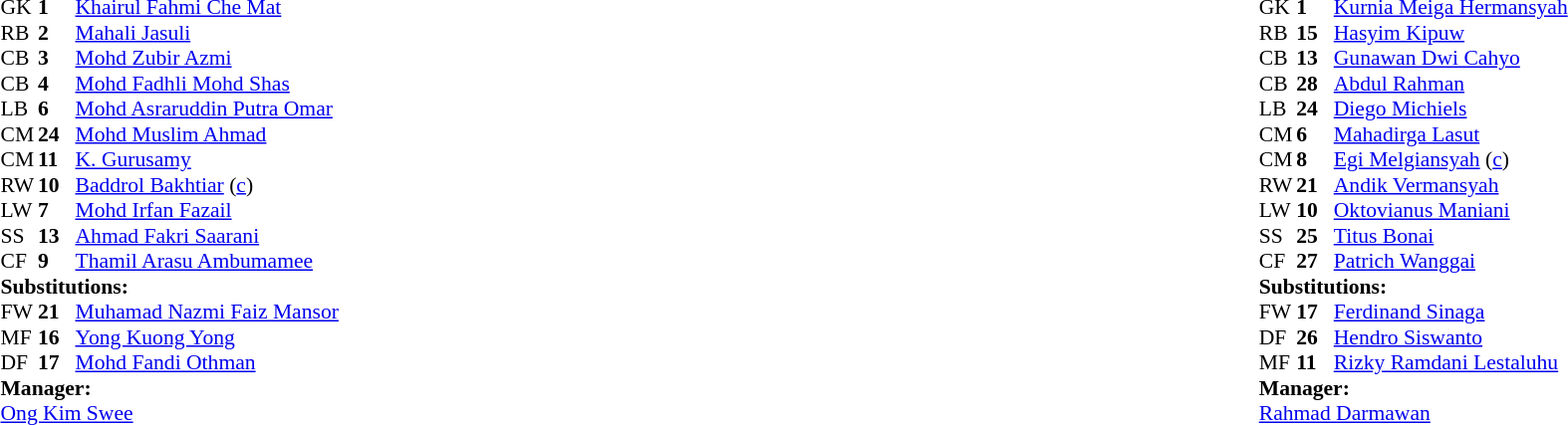<table width="100%">
<tr>
<td valign="top" width="50%"><br><table style="font-size: 90%" cellspacing="0" cellpadding="0">
<tr>
<th width="25"></th>
<th width="25"></th>
</tr>
<tr>
<td>GK</td>
<td><strong>1</strong></td>
<td><a href='#'>Khairul Fahmi Che Mat</a></td>
</tr>
<tr>
<td>RB</td>
<td><strong>2</strong></td>
<td><a href='#'>Mahali Jasuli</a></td>
</tr>
<tr>
<td>CB</td>
<td><strong>3</strong></td>
<td><a href='#'>Mohd Zubir Azmi</a></td>
</tr>
<tr>
<td>CB</td>
<td><strong>4</strong></td>
<td><a href='#'>Mohd Fadhli Mohd Shas</a></td>
</tr>
<tr>
<td>LB</td>
<td><strong>6</strong></td>
<td><a href='#'>Mohd Asraruddin Putra Omar</a></td>
<td></td>
<td></td>
</tr>
<tr>
<td>CM</td>
<td><strong>24</strong></td>
<td><a href='#'>Mohd Muslim Ahmad</a></td>
</tr>
<tr>
<td>CM</td>
<td><strong>11</strong></td>
<td><a href='#'>K. Gurusamy</a></td>
<td></td>
<td></td>
</tr>
<tr>
<td>RW</td>
<td><strong>10</strong></td>
<td><a href='#'>Baddrol Bakhtiar</a> (<a href='#'>c</a>)</td>
<td></td>
</tr>
<tr>
<td>LW</td>
<td><strong>7</strong></td>
<td><a href='#'>Mohd Irfan Fazail</a></td>
</tr>
<tr>
<td>SS</td>
<td><strong>13</strong></td>
<td><a href='#'>Ahmad Fakri Saarani</a></td>
<td></td>
</tr>
<tr>
<td>CF</td>
<td><strong>9</strong></td>
<td><a href='#'>Thamil Arasu Ambumamee</a></td>
<td></td>
<td></td>
</tr>
<tr>
<td colspan=3><strong>Substitutions:</strong></td>
</tr>
<tr>
<td>FW</td>
<td><strong>21</strong></td>
<td><a href='#'>Muhamad Nazmi Faiz Mansor</a></td>
<td></td>
<td></td>
</tr>
<tr>
<td>MF</td>
<td><strong>16</strong></td>
<td><a href='#'>Yong Kuong Yong</a></td>
<td></td>
<td></td>
</tr>
<tr>
<td>DF</td>
<td><strong>17</strong></td>
<td><a href='#'>Mohd Fandi Othman</a></td>
<td></td>
<td></td>
</tr>
<tr>
<td colspan=3><strong>Manager:</strong></td>
</tr>
<tr>
<td colspan=3><a href='#'>Ong Kim Swee</a></td>
</tr>
</table>
</td>
<td valign="top"></td>
<td valign="top" width="50%"><br><table style="font-size: 90%" cellspacing="0" cellpadding="0" align="center">
<tr>
<th width=25></th>
<th width=25></th>
</tr>
<tr>
<td>GK</td>
<td><strong>1</strong></td>
<td><a href='#'>Kurnia Meiga Hermansyah</a></td>
</tr>
<tr>
<td>RB</td>
<td><strong>15</strong></td>
<td><a href='#'>Hasyim Kipuw</a></td>
</tr>
<tr>
<td>CB</td>
<td><strong>13</strong></td>
<td><a href='#'>Gunawan Dwi Cahyo</a></td>
<td></td>
</tr>
<tr>
<td>CB</td>
<td><strong>28</strong></td>
<td><a href='#'>Abdul Rahman</a></td>
</tr>
<tr>
<td>LB</td>
<td><strong>24</strong></td>
<td><a href='#'>Diego Michiels</a></td>
</tr>
<tr>
<td>CM</td>
<td><strong>6</strong></td>
<td><a href='#'>Mahadirga Lasut</a></td>
<td></td>
<td></td>
</tr>
<tr>
<td>CM</td>
<td><strong>8</strong></td>
<td><a href='#'>Egi Melgiansyah</a> (<a href='#'>c</a>)</td>
</tr>
<tr>
<td>RW</td>
<td><strong>21</strong></td>
<td><a href='#'>Andik Vermansyah</a></td>
<td></td>
<td></td>
</tr>
<tr>
<td>LW</td>
<td><strong>10</strong></td>
<td><a href='#'>Oktovianus Maniani</a></td>
<td></td>
</tr>
<tr>
<td>SS</td>
<td><strong>25</strong></td>
<td><a href='#'>Titus Bonai</a></td>
</tr>
<tr>
<td>CF</td>
<td><strong>27</strong></td>
<td><a href='#'>Patrich Wanggai</a></td>
<td></td>
<td></td>
</tr>
<tr>
<td colspan=3><strong>Substitutions:</strong></td>
</tr>
<tr>
<td>FW</td>
<td><strong>17</strong></td>
<td><a href='#'>Ferdinand Sinaga</a></td>
<td></td>
<td></td>
</tr>
<tr>
<td>DF</td>
<td><strong>26</strong></td>
<td><a href='#'>Hendro Siswanto</a></td>
<td></td>
<td></td>
</tr>
<tr>
<td>MF</td>
<td><strong>11</strong></td>
<td><a href='#'>Rizky Ramdani Lestaluhu</a></td>
<td></td>
<td></td>
</tr>
<tr>
<td colspan=3><strong>Manager:</strong></td>
</tr>
<tr>
<td colspan=3><a href='#'>Rahmad Darmawan</a></td>
</tr>
</table>
</td>
</tr>
</table>
